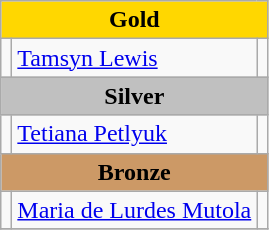<table class="wikitable">
<tr bgcolor=gold>
<td colspan=3 align=center><strong>Gold</strong></td>
</tr>
<tr>
<td></td>
<td><a href='#'>Tamsyn Lewis</a></td>
<td></td>
</tr>
<tr bgcolor=silver>
<td colspan=3 align=center><strong>Silver</strong></td>
</tr>
<tr>
<td></td>
<td><a href='#'>Tetiana Petlyuk</a></td>
<td></td>
</tr>
<tr bgcolor=cc9966>
<td colspan=3 align=center><strong>Bronze</strong></td>
</tr>
<tr>
<td></td>
<td><a href='#'>Maria de Lurdes Mutola</a></td>
<td></td>
</tr>
<tr>
</tr>
</table>
